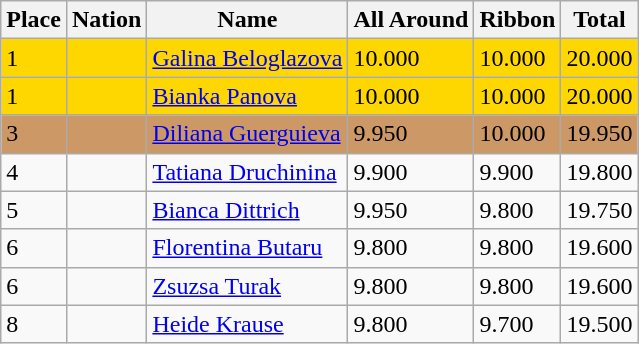<table class="wikitable">
<tr>
<th>Place</th>
<th>Nation</th>
<th>Name</th>
<th>All Around</th>
<th>Ribbon</th>
<th>Total</th>
</tr>
<tr bgcolor=gold>
<td>1</td>
<td></td>
<td><a href='#'>Galina Beloglazova</a></td>
<td>10.000</td>
<td>10.000</td>
<td>20.000</td>
</tr>
<tr bgcolor=gold>
<td>1</td>
<td></td>
<td><a href='#'>Bianka Panova</a></td>
<td>10.000</td>
<td>10.000</td>
<td>20.000</td>
</tr>
<tr bgcolor=cc9966>
<td>3</td>
<td></td>
<td><a href='#'>Diliana Guerguieva</a></td>
<td>9.950</td>
<td>10.000</td>
<td>19.950</td>
</tr>
<tr>
<td>4</td>
<td></td>
<td><a href='#'>Tatiana Druchinina</a></td>
<td>9.900</td>
<td>9.900</td>
<td>19.800</td>
</tr>
<tr>
<td>5</td>
<td></td>
<td><a href='#'>Bianca Dittrich</a></td>
<td>9.950</td>
<td>9.800</td>
<td>19.750</td>
</tr>
<tr>
<td>6</td>
<td></td>
<td><a href='#'>Florentina Butaru</a></td>
<td>9.800</td>
<td>9.800</td>
<td>19.600</td>
</tr>
<tr>
<td>6</td>
<td></td>
<td><a href='#'>Zsuzsa Turak</a></td>
<td>9.800</td>
<td>9.800</td>
<td>19.600</td>
</tr>
<tr>
<td>8</td>
<td></td>
<td><a href='#'>Heide Krause</a></td>
<td>9.800</td>
<td>9.700</td>
<td>19.500</td>
</tr>
</table>
